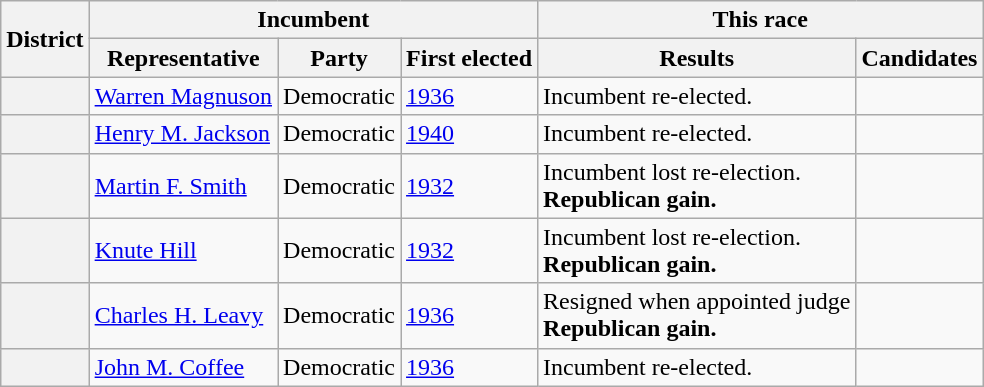<table class=wikitable>
<tr>
<th rowspan=2>District</th>
<th colspan=3>Incumbent</th>
<th colspan=2>This race</th>
</tr>
<tr>
<th>Representative</th>
<th>Party</th>
<th>First elected</th>
<th>Results</th>
<th>Candidates</th>
</tr>
<tr>
<th></th>
<td><a href='#'>Warren Magnuson</a></td>
<td>Democratic</td>
<td><a href='#'>1936</a></td>
<td>Incumbent re-elected.</td>
<td nowrap></td>
</tr>
<tr>
<th></th>
<td><a href='#'>Henry M. Jackson</a></td>
<td>Democratic</td>
<td><a href='#'>1940</a></td>
<td>Incumbent re-elected.</td>
<td nowrap></td>
</tr>
<tr>
<th></th>
<td><a href='#'>Martin F. Smith</a></td>
<td>Democratic</td>
<td><a href='#'>1932</a></td>
<td>Incumbent lost re-election.<br><strong>Republican gain.</strong></td>
<td nowrap></td>
</tr>
<tr>
<th></th>
<td><a href='#'>Knute Hill</a></td>
<td>Democratic</td>
<td><a href='#'>1932</a></td>
<td>Incumbent lost re-election.<br><strong>Republican gain.</strong></td>
<td nowrap></td>
</tr>
<tr>
<th></th>
<td><a href='#'>Charles H. Leavy</a></td>
<td>Democratic</td>
<td><a href='#'>1936</a></td>
<td>Resigned when appointed judge<br><strong>Republican gain.</strong></td>
<td nowrap></td>
</tr>
<tr>
<th></th>
<td><a href='#'>John M. Coffee</a></td>
<td>Democratic</td>
<td><a href='#'>1936</a></td>
<td>Incumbent re-elected.</td>
<td nowrap></td>
</tr>
</table>
